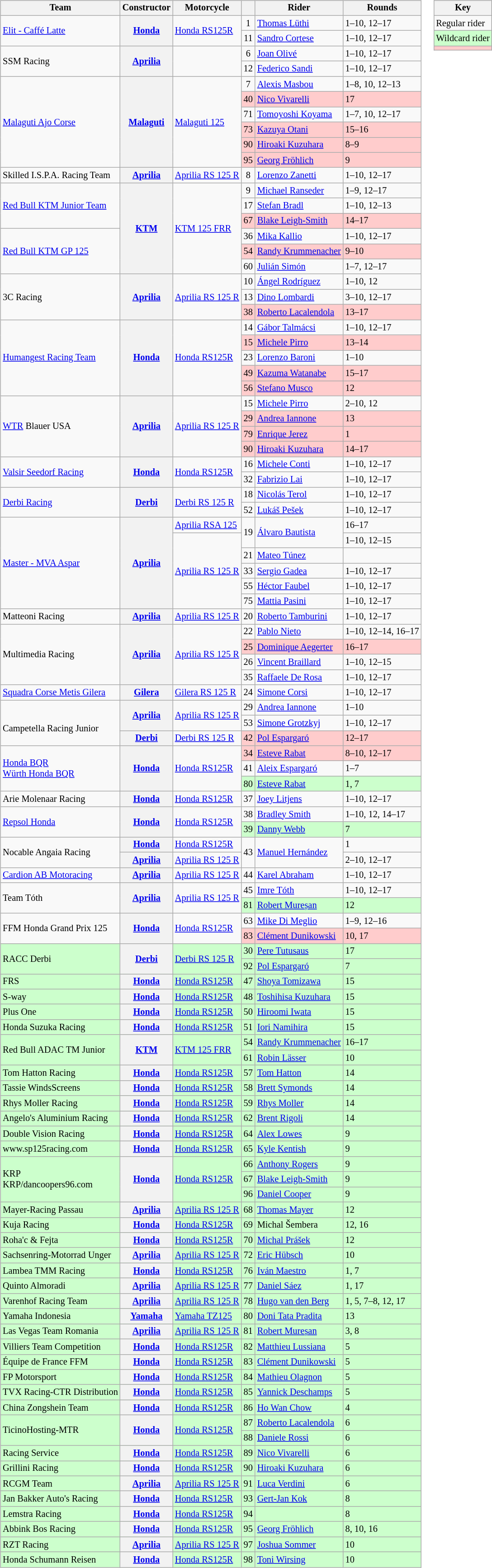<table>
<tr>
<td><br><table class="wikitable" style="font-size: 85%;">
<tr>
<th>Team</th>
<th>Constructor</th>
<th>Motorcycle</th>
<th></th>
<th>Rider</th>
<th>Rounds</th>
</tr>
<tr>
<td rowspan=2><a href='#'>Elit - Caffé Latte</a></td>
<th rowspan=2><a href='#'>Honda</a></th>
<td rowspan=2><a href='#'>Honda RS125R</a></td>
<td align=center>1</td>
<td> <a href='#'>Thomas Lüthi</a></td>
<td>1–10, 12–17</td>
</tr>
<tr>
<td align=center>11</td>
<td> <a href='#'>Sandro Cortese</a></td>
<td>1–10, 12–17</td>
</tr>
<tr>
<td rowspan=2>SSM Racing</td>
<th rowspan=2><a href='#'>Aprilia</a></th>
<td rowspan=2></td>
<td align=center>6</td>
<td> <a href='#'>Joan Olivé</a></td>
<td>1–10, 12–17</td>
</tr>
<tr>
<td align=center>12</td>
<td> <a href='#'>Federico Sandi</a></td>
<td>1–10, 12–17</td>
</tr>
<tr>
<td rowspan=6><a href='#'>Malaguti Ajo Corse</a></td>
<th rowspan=6><a href='#'>Malaguti</a></th>
<td rowspan=6><a href='#'>Malaguti 125</a></td>
<td align=center>7</td>
<td> <a href='#'>Alexis Masbou</a></td>
<td>1–8, 10, 12–13</td>
</tr>
<tr style="background-color:#ffcccc">
<td align=center>40</td>
<td> <a href='#'>Nico Vivarelli</a></td>
<td>17</td>
</tr>
<tr>
<td align=center>71</td>
<td> <a href='#'>Tomoyoshi Koyama</a></td>
<td>1–7, 10, 12–17</td>
</tr>
<tr style="background-color:#ffcccc">
<td align=center>73</td>
<td> <a href='#'>Kazuya Otani</a></td>
<td>15–16</td>
</tr>
<tr style="background-color:#ffcccc">
<td align=center>90</td>
<td> <a href='#'>Hiroaki Kuzuhara</a></td>
<td>8–9</td>
</tr>
<tr style="background-color:#ffcccc">
<td align=center>95</td>
<td> <a href='#'>Georg Fröhlich</a></td>
<td>9</td>
</tr>
<tr>
<td>Skilled I.S.P.A. Racing Team</td>
<th><a href='#'>Aprilia</a></th>
<td><a href='#'>Aprilia RS 125 R</a></td>
<td align=center>8</td>
<td> <a href='#'>Lorenzo Zanetti</a></td>
<td>1–10, 12–17</td>
</tr>
<tr>
<td rowspan=3><a href='#'>Red Bull KTM Junior Team</a></td>
<th rowspan=6><a href='#'>KTM</a></th>
<td rowspan=6><a href='#'>KTM 125 FRR</a></td>
<td align=center>9</td>
<td> <a href='#'>Michael Ranseder</a></td>
<td>1–9, 12–17</td>
</tr>
<tr>
<td align=center>17</td>
<td> <a href='#'>Stefan Bradl</a></td>
<td>1–10, 12–13</td>
</tr>
<tr style="background-color:#ffcccc">
<td align=center>67</td>
<td> <a href='#'>Blake Leigh-Smith</a></td>
<td>14–17</td>
</tr>
<tr>
<td rowspan=3><a href='#'>Red Bull KTM GP 125</a></td>
<td align=center>36</td>
<td> <a href='#'>Mika Kallio</a></td>
<td>1–10, 12–17</td>
</tr>
<tr style="background-color:#ffcccc">
<td align=center>54</td>
<td> <a href='#'>Randy Krummenacher</a></td>
<td>9–10</td>
</tr>
<tr>
<td align=center>60</td>
<td> <a href='#'>Julián Simón</a></td>
<td>1–7, 12–17</td>
</tr>
<tr>
<td rowspan=3>3C Racing</td>
<th rowspan=3><a href='#'>Aprilia</a></th>
<td rowspan=3><a href='#'>Aprilia RS 125 R</a></td>
<td align=center>10</td>
<td> <a href='#'>Ángel Rodríguez</a></td>
<td>1–10, 12</td>
</tr>
<tr>
<td align=center>13</td>
<td> <a href='#'>Dino Lombardi</a></td>
<td>3–10, 12–17</td>
</tr>
<tr style="background-color:#ffcccc">
<td align=center>38</td>
<td> <a href='#'>Roberto Lacalendola</a></td>
<td>13–17</td>
</tr>
<tr>
<td rowspan=5><a href='#'>Humangest Racing Team</a></td>
<th rowspan=5><a href='#'>Honda</a></th>
<td rowspan=5><a href='#'>Honda RS125R</a></td>
<td align=center>14</td>
<td> <a href='#'>Gábor Talmácsi</a></td>
<td>1–10, 12–17</td>
</tr>
<tr style="background-color:#ffcccc">
<td align=center>15</td>
<td> <a href='#'>Michele Pirro</a></td>
<td>13–14</td>
</tr>
<tr>
<td align=center>23</td>
<td> <a href='#'>Lorenzo Baroni</a></td>
<td>1–10</td>
</tr>
<tr style="background-color:#ffcccc">
<td align=center>49</td>
<td> <a href='#'>Kazuma Watanabe</a></td>
<td>15–17</td>
</tr>
<tr style="background-color:#ffcccc">
<td align=center>56</td>
<td> <a href='#'>Stefano Musco</a></td>
<td>12</td>
</tr>
<tr>
<td rowspan=4><a href='#'>WTR</a> Blauer USA</td>
<th rowspan=4><a href='#'>Aprilia</a></th>
<td rowspan=4><a href='#'>Aprilia RS 125 R</a></td>
<td align=center>15</td>
<td> <a href='#'>Michele Pirro</a></td>
<td>2–10, 12</td>
</tr>
<tr style="background-color:#ffcccc">
<td align=center>29</td>
<td> <a href='#'>Andrea Iannone</a></td>
<td>13</td>
</tr>
<tr style="background-color:#ffcccc">
<td align=center>79</td>
<td> <a href='#'>Enrique Jerez</a></td>
<td>1</td>
</tr>
<tr style="background-color:#ffcccc">
<td align=center>90</td>
<td> <a href='#'>Hiroaki Kuzuhara</a></td>
<td>14–17</td>
</tr>
<tr>
<td rowspan=2><a href='#'>Valsir Seedorf Racing</a></td>
<th rowspan=2><a href='#'>Honda</a></th>
<td rowspan=2><a href='#'>Honda RS125R</a></td>
<td align=center>16</td>
<td> <a href='#'>Michele Conti</a></td>
<td>1–10, 12–17</td>
</tr>
<tr>
<td align=center>32</td>
<td> <a href='#'>Fabrizio Lai</a></td>
<td>1–10, 12–17</td>
</tr>
<tr>
<td rowspan=2><a href='#'>Derbi Racing</a></td>
<th rowspan=2><a href='#'>Derbi</a></th>
<td rowspan=2><a href='#'>Derbi RS 125 R</a></td>
<td align=center>18</td>
<td> <a href='#'>Nicolás Terol</a></td>
<td>1–10, 12–17</td>
</tr>
<tr>
<td align=center>52</td>
<td> <a href='#'>Lukáš Pešek</a></td>
<td>1–10, 12–17</td>
</tr>
<tr>
<td rowspan=6><a href='#'>Master - MVA Aspar</a></td>
<th rowspan=6><a href='#'>Aprilia</a></th>
<td><a href='#'>Aprilia RSA 125</a></td>
<td rowspan=2 align=center>19</td>
<td rowspan=2> <a href='#'>Álvaro Bautista</a></td>
<td>16–17</td>
</tr>
<tr>
<td rowspan=5><a href='#'>Aprilia RS 125 R</a></td>
<td>1–10, 12–15</td>
</tr>
<tr>
<td align=center>21</td>
<td> <a href='#'>Mateo Túnez</a></td>
<td></td>
</tr>
<tr>
<td align=center>33</td>
<td> <a href='#'>Sergio Gadea</a></td>
<td>1–10, 12–17</td>
</tr>
<tr>
<td align=center>55</td>
<td> <a href='#'>Héctor Faubel</a></td>
<td>1–10, 12–17</td>
</tr>
<tr>
<td align=center>75</td>
<td> <a href='#'>Mattia Pasini</a></td>
<td>1–10, 12–17</td>
</tr>
<tr>
<td>Matteoni Racing</td>
<th><a href='#'>Aprilia</a></th>
<td><a href='#'>Aprilia RS 125 R</a></td>
<td align=center>20</td>
<td> <a href='#'>Roberto Tamburini</a></td>
<td>1–10, 12–17</td>
</tr>
<tr>
<td rowspan=4>Multimedia Racing</td>
<th rowspan=4><a href='#'>Aprilia</a></th>
<td rowspan=4><a href='#'>Aprilia RS 125 R</a></td>
<td align=center>22</td>
<td> <a href='#'>Pablo Nieto</a></td>
<td>1–10, 12–14, 16–17</td>
</tr>
<tr style="background-color:#ffcccc">
<td align=center>25</td>
<td> <a href='#'>Dominique Aegerter</a></td>
<td>16–17</td>
</tr>
<tr>
<td align=center>26</td>
<td> <a href='#'>Vincent Braillard</a></td>
<td>1–10, 12–15</td>
</tr>
<tr>
<td align=center>35</td>
<td> <a href='#'>Raffaele De Rosa</a></td>
<td>1–10, 12–17</td>
</tr>
<tr>
<td><a href='#'>Squadra Corse Metis Gilera</a></td>
<th><a href='#'>Gilera</a></th>
<td><a href='#'>Gilera RS 125 R</a></td>
<td align=center>24</td>
<td> <a href='#'>Simone Corsi</a></td>
<td>1–10, 12–17</td>
</tr>
<tr>
<td rowspan=3><br>Campetella Racing Junior</td>
<th rowspan=2><a href='#'>Aprilia</a></th>
<td rowspan=2><a href='#'>Aprilia RS 125 R</a></td>
<td align=center>29</td>
<td> <a href='#'>Andrea Iannone</a></td>
<td>1–10</td>
</tr>
<tr>
<td align=center>53</td>
<td> <a href='#'>Simone Grotzkyj</a></td>
<td>1–10, 12–17</td>
</tr>
<tr>
<th><a href='#'>Derbi</a></th>
<td><a href='#'>Derbi RS 125 R</a></td>
<td style="background:#ffcccc;" align=center>42</td>
<td style="background:#ffcccc;"> <a href='#'>Pol Espargaró</a></td>
<td style="background:#ffcccc;">12–17</td>
</tr>
<tr>
<td rowspan=3><a href='#'>Honda BQR</a><br><a href='#'>Würth Honda BQR</a></td>
<th rowspan=3><a href='#'>Honda</a></th>
<td rowspan=3><a href='#'>Honda RS125R</a></td>
<td align=center style="background:#ffcccc;">34</td>
<td style="background:#ffcccc;"> <a href='#'>Esteve Rabat</a></td>
<td style="background:#ffcccc;">8–10, 12–17</td>
</tr>
<tr>
<td align=center>41</td>
<td> <a href='#'>Aleix Espargaró</a></td>
<td>1–7</td>
</tr>
<tr>
<td align=center style="background:#ccffcc;">80</td>
<td style="background:#ccffcc;"> <a href='#'>Esteve Rabat</a></td>
<td style="background:#ccffcc;">1, 7</td>
</tr>
<tr>
<td>Arie Molenaar Racing</td>
<th><a href='#'>Honda</a></th>
<td><a href='#'>Honda RS125R</a></td>
<td align=center>37</td>
<td> <a href='#'>Joey Litjens</a></td>
<td>1–10, 12–17</td>
</tr>
<tr>
<td rowspan=2><a href='#'>Repsol Honda</a></td>
<th rowspan=2><a href='#'>Honda</a></th>
<td rowspan=2><a href='#'>Honda RS125R</a></td>
<td align=center>38</td>
<td> <a href='#'>Bradley Smith</a></td>
<td>1–10, 12, 14–17</td>
</tr>
<tr style="background-color:#ccffcc">
<td align=center>39</td>
<td> <a href='#'>Danny Webb</a></td>
<td>7</td>
</tr>
<tr>
<td rowspan=2>Nocable Angaia Racing</td>
<th><a href='#'>Honda</a></th>
<td><a href='#'>Honda RS125R</a></td>
<td rowspan=2 align=center>43</td>
<td rowspan=2> <a href='#'>Manuel Hernández</a></td>
<td>1</td>
</tr>
<tr>
<th><a href='#'>Aprilia</a></th>
<td><a href='#'>Aprilia RS 125 R</a></td>
<td>2–10, 12–17</td>
</tr>
<tr>
<td><a href='#'>Cardion AB Motoracing</a></td>
<th><a href='#'>Aprilia</a></th>
<td><a href='#'>Aprilia RS 125 R</a></td>
<td align=center>44</td>
<td> <a href='#'>Karel Abraham</a></td>
<td>1–10, 12–17</td>
</tr>
<tr>
<td rowspan=2>Team Tóth</td>
<th rowspan=2><a href='#'>Aprilia</a></th>
<td rowspan=2><a href='#'>Aprilia RS 125 R</a></td>
<td align=center>45</td>
<td> <a href='#'>Imre Tóth</a></td>
<td>1–10, 12–17</td>
</tr>
<tr style="background-color:#ccffcc">
<td align=center>81</td>
<td> <a href='#'>Robert Mureșan</a></td>
<td>12</td>
</tr>
<tr>
<td rowspan=2>FFM Honda Grand Prix 125</td>
<th rowspan=2><a href='#'>Honda</a></th>
<td rowspan=2><a href='#'>Honda RS125R</a></td>
<td align=center>63</td>
<td> <a href='#'>Mike Di Meglio</a></td>
<td>1–9, 12–16</td>
</tr>
<tr style="background-color:#ffcccc">
<td align=center>83</td>
<td> <a href='#'>Clément Dunikowski</a></td>
<td>10, 17</td>
</tr>
<tr style="background-color:#ccffcc">
<td rowspan=2>RACC Derbi</td>
<th rowspan=2><a href='#'>Derbi</a></th>
<td rowspan=2><a href='#'>Derbi RS 125 R</a></td>
<td align=center>30</td>
<td> <a href='#'>Pere Tutusaus</a></td>
<td>17</td>
</tr>
<tr style="background-color:#ccffcc">
<td align=center>92</td>
<td style="background:#ccffcc;"> <a href='#'>Pol Espargaró</a></td>
<td>7</td>
</tr>
<tr style="background-color:#ccffcc">
<td>FRS</td>
<th><a href='#'>Honda</a></th>
<td><a href='#'>Honda RS125R</a></td>
<td align=center>47</td>
<td> <a href='#'>Shoya Tomizawa</a></td>
<td>15</td>
</tr>
<tr style="background-color:#ccffcc">
<td>S-way</td>
<th><a href='#'>Honda</a></th>
<td><a href='#'>Honda RS125R</a></td>
<td align=center>48</td>
<td> <a href='#'>Toshihisa Kuzuhara</a></td>
<td>15</td>
</tr>
<tr style="background-color:#ccffcc">
<td>Plus One</td>
<th><a href='#'>Honda</a></th>
<td><a href='#'>Honda RS125R</a></td>
<td align=center>50</td>
<td> <a href='#'>Hiroomi Iwata</a></td>
<td>15</td>
</tr>
<tr style="background-color:#ccffcc">
<td>Honda Suzuka Racing</td>
<th><a href='#'>Honda</a></th>
<td><a href='#'>Honda RS125R</a></td>
<td align=center>51</td>
<td> <a href='#'>Iori Namihira</a></td>
<td>15</td>
</tr>
<tr style="background-color:#ccffcc">
<td rowspan=2>Red Bull ADAC TM Junior</td>
<th rowspan=2><a href='#'>KTM</a></th>
<td rowspan=2><a href='#'>KTM 125 FRR</a></td>
<td align=center>54</td>
<td> <a href='#'>Randy Krummenacher</a></td>
<td>16–17</td>
</tr>
<tr style="background-color:#ccffcc">
<td align=center>61</td>
<td> <a href='#'>Robin Lässer</a></td>
<td>10</td>
</tr>
<tr style="background-color:#ccffcc">
<td>Tom Hatton Racing</td>
<th><a href='#'>Honda</a></th>
<td><a href='#'>Honda RS125R</a></td>
<td align=center>57</td>
<td> <a href='#'>Tom Hatton</a></td>
<td>14</td>
</tr>
<tr style="background-color:#ccffcc">
<td>Tassie WindsScreens</td>
<th><a href='#'>Honda</a></th>
<td><a href='#'>Honda RS125R</a></td>
<td align=center>58</td>
<td> <a href='#'>Brett Symonds</a></td>
<td>14</td>
</tr>
<tr style="background-color:#ccffcc">
<td>Rhys Moller Racing</td>
<th><a href='#'>Honda</a></th>
<td><a href='#'>Honda RS125R</a></td>
<td align=center>59</td>
<td> <a href='#'>Rhys Moller</a></td>
<td>14</td>
</tr>
<tr style="background-color:#ccffcc">
<td>Angelo's Aluminium Racing</td>
<th><a href='#'>Honda</a></th>
<td><a href='#'>Honda RS125R</a></td>
<td align=center>62</td>
<td> <a href='#'>Brent Rigoli</a></td>
<td>14</td>
</tr>
<tr style="background-color:#ccffcc">
<td>Double Vision Racing</td>
<th><a href='#'>Honda</a></th>
<td><a href='#'>Honda RS125R</a></td>
<td align=center>64</td>
<td> <a href='#'>Alex Lowes</a></td>
<td>9</td>
</tr>
<tr style="background-color:#ccffcc">
<td>www.sp125racing.com</td>
<th><a href='#'>Honda</a></th>
<td><a href='#'>Honda RS125R</a></td>
<td align=center>65</td>
<td> <a href='#'>Kyle Kentish</a></td>
<td>9</td>
</tr>
<tr style="background-color:#ccffcc">
<td rowspan=3>KRP<br>KRP/dancoopers96.com</td>
<th rowspan=3><a href='#'>Honda</a></th>
<td rowspan=3><a href='#'>Honda RS125R</a></td>
<td align=center>66</td>
<td> <a href='#'>Anthony Rogers</a></td>
<td>9</td>
</tr>
<tr style="background-color:#ccffcc">
<td align=center>67</td>
<td> <a href='#'>Blake Leigh-Smith</a></td>
<td>9</td>
</tr>
<tr style="background-color:#ccffcc">
<td align=center>96</td>
<td> <a href='#'>Daniel Cooper</a></td>
<td>9</td>
</tr>
<tr style="background-color:#ccffcc">
<td>Mayer-Racing Passau</td>
<th><a href='#'>Aprilia</a></th>
<td><a href='#'>Aprilia RS 125 R</a></td>
<td align=center>68</td>
<td> <a href='#'>Thomas Mayer</a></td>
<td>12</td>
</tr>
<tr style="background-color:#ccffcc">
<td>Kuja Racing</td>
<th><a href='#'>Honda</a></th>
<td><a href='#'>Honda RS125R</a></td>
<td align=center>69</td>
<td> Michal Šembera</td>
<td>12, 16</td>
</tr>
<tr style="background-color:#ccffcc">
<td>Roha'c & Fejta</td>
<th><a href='#'>Honda</a></th>
<td><a href='#'>Honda RS125R</a></td>
<td align=center>70</td>
<td> <a href='#'>Michal Prášek</a></td>
<td>12</td>
</tr>
<tr style="background-color:#ccffcc">
<td>Sachsenring-Motorrad Unger</td>
<th><a href='#'>Aprilia</a></th>
<td><a href='#'>Aprilia RS 125 R</a></td>
<td align=center>72</td>
<td> <a href='#'>Eric Hübsch</a></td>
<td>10</td>
</tr>
<tr style="background-color:#ccffcc">
<td>Lambea TMM Racing</td>
<th><a href='#'>Honda</a></th>
<td><a href='#'>Honda RS125R</a></td>
<td align=center>76</td>
<td> <a href='#'>Iván Maestro</a></td>
<td>1, 7</td>
</tr>
<tr style="background-color:#ccffcc">
<td>Quinto Almoradi</td>
<th><a href='#'>Aprilia</a></th>
<td><a href='#'>Aprilia RS 125 R</a></td>
<td align=center>77</td>
<td> <a href='#'>Daniel Sáez</a></td>
<td>1, 17</td>
</tr>
<tr style="background-color:#ccffcc">
<td>Varenhof Racing Team</td>
<th><a href='#'>Aprilia</a></th>
<td><a href='#'>Aprilia RS 125 R</a></td>
<td align=center>78</td>
<td> <a href='#'>Hugo van den Berg</a></td>
<td>1, 5, 7–8, 12, 17</td>
</tr>
<tr style="background-color:#ccffcc">
<td>Yamaha Indonesia</td>
<th><a href='#'>Yamaha</a></th>
<td><a href='#'>Yamaha TZ125</a></td>
<td align=center>80</td>
<td> <a href='#'>Doni Tata Pradita</a></td>
<td>13</td>
</tr>
<tr style="background-color:#ccffcc">
<td>Las Vegas Team Romania</td>
<th><a href='#'>Aprilia</a></th>
<td><a href='#'>Aprilia RS 125 R</a></td>
<td align=center>81</td>
<td> <a href='#'>Robert Mureșan</a></td>
<td>3, 8</td>
</tr>
<tr style="background-color:#ccffcc">
<td>Villiers Team Competition</td>
<th><a href='#'>Honda</a></th>
<td><a href='#'>Honda RS125R</a></td>
<td align=center>82</td>
<td> <a href='#'>Matthieu Lussiana</a></td>
<td>5</td>
</tr>
<tr style="background-color:#ccffcc">
<td>Équipe de France FFM</td>
<th><a href='#'>Honda</a></th>
<td><a href='#'>Honda RS125R</a></td>
<td align=center>83</td>
<td> <a href='#'>Clément Dunikowski</a></td>
<td>5</td>
</tr>
<tr style="background-color:#ccffcc">
<td>FP Motorsport</td>
<th><a href='#'>Honda</a></th>
<td><a href='#'>Honda RS125R</a></td>
<td align=center>84</td>
<td> <a href='#'>Mathieu Olagnon</a></td>
<td>5</td>
</tr>
<tr style="background-color:#ccffcc">
<td>TVX Racing-CTR Distribution</td>
<th><a href='#'>Honda</a></th>
<td><a href='#'>Honda RS125R</a></td>
<td align=center>85</td>
<td> <a href='#'>Yannick Deschamps</a></td>
<td>5</td>
</tr>
<tr style="background-color:#ccffcc">
<td>China Zongshein Team</td>
<th><a href='#'>Honda</a></th>
<td><a href='#'>Honda RS125R</a></td>
<td align=center>86</td>
<td> <a href='#'>Ho Wan Chow</a></td>
<td>4</td>
</tr>
<tr style="background-color:#ccffcc">
<td rowspan=2>TicinoHosting-MTR</td>
<th rowspan=2><a href='#'>Honda</a></th>
<td rowspan=2><a href='#'>Honda RS125R</a></td>
<td align=center>87</td>
<td> <a href='#'>Roberto Lacalendola</a></td>
<td>6</td>
</tr>
<tr style="background-color:#ccffcc">
<td align=center>88</td>
<td> <a href='#'>Daniele Rossi</a></td>
<td>6</td>
</tr>
<tr style="background-color:#ccffcc">
<td>Racing Service</td>
<th><a href='#'>Honda</a></th>
<td><a href='#'>Honda RS125R</a></td>
<td align=center>89</td>
<td> <a href='#'>Nico Vivarelli</a></td>
<td>6</td>
</tr>
<tr style="background-color:#ccffcc">
<td>Grillini Racing</td>
<th><a href='#'>Honda</a></th>
<td><a href='#'>Honda RS125R</a></td>
<td align=center>90</td>
<td> <a href='#'>Hiroaki Kuzuhara</a></td>
<td>6</td>
</tr>
<tr style="background-color:#ccffcc">
<td>RCGM Team</td>
<th><a href='#'>Aprilia</a></th>
<td><a href='#'>Aprilia RS 125 R</a></td>
<td align=center>91</td>
<td> <a href='#'>Luca Verdini</a></td>
<td>6</td>
</tr>
<tr style="background-color:#ccffcc">
<td>Jan Bakker Auto's Racing</td>
<th><a href='#'>Honda</a></th>
<td><a href='#'>Honda RS125R</a></td>
<td align=center>93</td>
<td> <a href='#'>Gert-Jan Kok</a></td>
<td>8</td>
</tr>
<tr style="background-color:#ccffcc">
<td>Lemstra Racing</td>
<th><a href='#'>Honda</a></th>
<td><a href='#'>Honda RS125R</a></td>
<td align=center>94</td>
<td></td>
<td>8</td>
</tr>
<tr style="background-color:#ccffcc">
<td>Abbink Bos Racing</td>
<th><a href='#'>Honda</a></th>
<td><a href='#'>Honda RS125R</a></td>
<td align=center>95</td>
<td> <a href='#'>Georg Fröhlich</a></td>
<td>8, 10, 16</td>
</tr>
<tr style="background-color:#ccffcc">
<td>RZT Racing</td>
<th><a href='#'>Aprilia</a></th>
<td><a href='#'>Aprilia RS 125 R</a></td>
<td align=center>97</td>
<td> <a href='#'>Joshua Sommer</a></td>
<td>10</td>
</tr>
<tr style="background-color:#ccffcc">
<td>Honda Schumann Reisen</td>
<th><a href='#'>Honda</a></th>
<td><a href='#'>Honda RS125R</a></td>
<td align=center>98</td>
<td> <a href='#'>Toni Wirsing</a></td>
<td>10</td>
</tr>
</table>
</td>
<td valign="top"><br><table class="wikitable" style="font-size: 85%;">
<tr>
<th colspan=2>Key</th>
</tr>
<tr>
<td>Regular rider</td>
</tr>
<tr style="background:#ccffcc;">
<td>Wildcard rider</td>
</tr>
<tr style="background:#ffcccc;">
<td></td>
</tr>
</table>
</td>
</tr>
</table>
